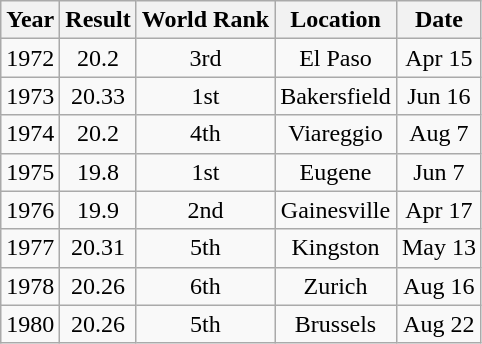<table class=wikitable>
<tr>
<th>Year</th>
<th>Result</th>
<th>World Rank</th>
<th>Location</th>
<th>Date</th>
</tr>
<tr>
<td>1972</td>
<td align="center">20.2</td>
<td align="center">3rd</td>
<td align="center">El Paso</td>
<td align="center">Apr 15</td>
</tr>
<tr>
<td>1973</td>
<td align="center">20.33</td>
<td align="center">1st</td>
<td align="center">Bakersfield</td>
<td align="center">Jun 16</td>
</tr>
<tr>
<td>1974</td>
<td align="center">20.2</td>
<td align="center">4th</td>
<td align="center">Viareggio</td>
<td align="center">Aug 7</td>
</tr>
<tr>
<td>1975</td>
<td align="center">19.8</td>
<td align="center">1st</td>
<td align="center">Eugene</td>
<td align="center">Jun 7</td>
</tr>
<tr>
<td>1976</td>
<td align="center">19.9</td>
<td align="center">2nd</td>
<td align="center">Gainesville</td>
<td align="center">Apr 17</td>
</tr>
<tr>
<td>1977</td>
<td align="center">20.31</td>
<td align="center">5th</td>
<td align="center">Kingston</td>
<td align="center">May 13</td>
</tr>
<tr>
<td>1978</td>
<td align="center">20.26</td>
<td align="center">6th</td>
<td align="center">Zurich</td>
<td align="center">Aug 16</td>
</tr>
<tr>
<td>1980</td>
<td align="center">20.26</td>
<td align="center">5th</td>
<td align="center">Brussels</td>
<td align="center">Aug 22</td>
</tr>
</table>
